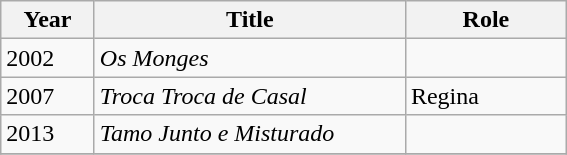<table class="wikitable sortable">
<tr>
<th width=055>Year</th>
<th width=200>Title</th>
<th width=100>Role</th>
</tr>
<tr>
<td>2002</td>
<td><em>Os Monges</em></td>
<td></td>
</tr>
<tr>
<td>2007</td>
<td><em>Troca Troca de Casal</em></td>
<td>Regina</td>
</tr>
<tr>
<td>2013</td>
<td><em>Tamo Junto e Misturado</em></td>
<td></td>
</tr>
<tr>
</tr>
</table>
